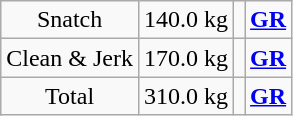<table class = "wikitable" style="text-align:center;">
<tr>
<td>Snatch</td>
<td>140.0 kg</td>
<td align=left></td>
<td><strong><a href='#'>GR</a></strong></td>
</tr>
<tr>
<td>Clean & Jerk</td>
<td>170.0 kg</td>
<td align=left></td>
<td><strong><a href='#'>GR</a></strong></td>
</tr>
<tr>
<td>Total</td>
<td>310.0 kg</td>
<td align=left></td>
<td><strong><a href='#'>GR</a></strong></td>
</tr>
</table>
